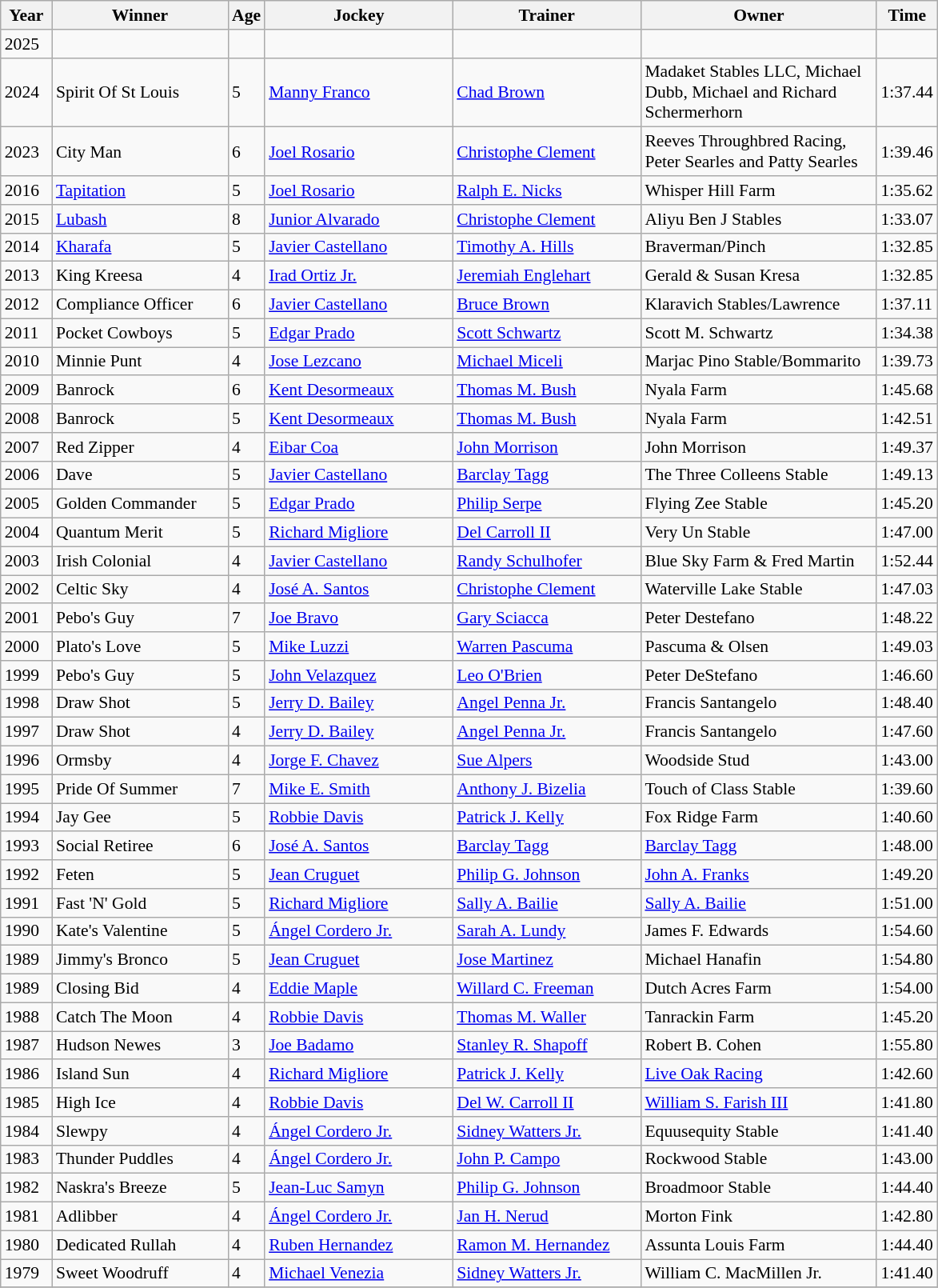<table class="wikitable sortable" style="font-size:90%">
<tr>
<th style="width:36px">Year<br></th>
<th style="width:140px">Winner<br></th>
<th>Age<br></th>
<th style="width:150px">Jockey<br></th>
<th style="width:150px">Trainer<br></th>
<th style="width:190px">Owner<br></th>
<th>Time</th>
</tr>
<tr>
<td>2025</td>
<td></td>
<td></td>
<td></td>
<td></td>
<td></td>
<td></td>
</tr>
<tr>
<td>2024</td>
<td>Spirit Of St Louis</td>
<td>5</td>
<td><a href='#'>Manny Franco</a></td>
<td><a href='#'>Chad Brown</a></td>
<td>Madaket Stables LLC, Michael Dubb, Michael and Richard Schermerhorn</td>
<td>1:37.44</td>
</tr>
<tr>
<td>2023</td>
<td>City Man</td>
<td>6</td>
<td><a href='#'>Joel Rosario</a></td>
<td><a href='#'>Christophe Clement</a></td>
<td>Reeves Throughbred Racing, Peter Searles and Patty Searles</td>
<td>1:39.46</td>
</tr>
<tr>
<td>2016</td>
<td><a href='#'>Tapitation</a></td>
<td>5</td>
<td><a href='#'>Joel Rosario</a></td>
<td><a href='#'>Ralph E. Nicks</a></td>
<td>Whisper Hill Farm</td>
<td>1:35.62</td>
</tr>
<tr>
<td>2015</td>
<td><a href='#'>Lubash</a></td>
<td>8</td>
<td><a href='#'>Junior Alvarado</a></td>
<td><a href='#'>Christophe Clement</a></td>
<td>Aliyu Ben J Stables</td>
<td>1:33.07</td>
</tr>
<tr>
<td>2014</td>
<td><a href='#'>Kharafa</a></td>
<td>5</td>
<td><a href='#'>Javier Castellano</a></td>
<td><a href='#'>Timothy A. Hills</a></td>
<td>Braverman/Pinch</td>
<td>1:32.85</td>
</tr>
<tr>
<td>2013</td>
<td>King Kreesa</td>
<td>4</td>
<td><a href='#'>Irad Ortiz Jr.</a></td>
<td><a href='#'>Jeremiah Englehart</a></td>
<td>Gerald & Susan Kresa</td>
<td>1:32.85</td>
</tr>
<tr>
<td>2012</td>
<td>Compliance Officer</td>
<td>6</td>
<td><a href='#'>Javier Castellano</a></td>
<td><a href='#'>Bruce Brown</a></td>
<td>Klaravich Stables/Lawrence</td>
<td>1:37.11</td>
</tr>
<tr>
<td>2011</td>
<td>Pocket Cowboys</td>
<td>5</td>
<td><a href='#'>Edgar Prado</a></td>
<td><a href='#'>Scott Schwartz</a></td>
<td>Scott M. Schwartz</td>
<td>1:34.38</td>
</tr>
<tr>
<td>2010</td>
<td>Minnie Punt</td>
<td>4</td>
<td><a href='#'>Jose Lezcano</a></td>
<td><a href='#'>Michael Miceli</a></td>
<td>Marjac Pino Stable/Bommarito</td>
<td>1:39.73</td>
</tr>
<tr>
<td>2009</td>
<td>Banrock</td>
<td>6</td>
<td><a href='#'>Kent Desormeaux</a></td>
<td><a href='#'>Thomas M. Bush</a></td>
<td>Nyala Farm</td>
<td>1:45.68</td>
</tr>
<tr>
<td>2008</td>
<td>Banrock</td>
<td>5</td>
<td><a href='#'>Kent Desormeaux</a></td>
<td><a href='#'>Thomas M. Bush</a></td>
<td>Nyala Farm</td>
<td>1:42.51</td>
</tr>
<tr>
<td>2007</td>
<td>Red Zipper</td>
<td>4</td>
<td><a href='#'>Eibar Coa</a></td>
<td><a href='#'>John Morrison</a></td>
<td>John Morrison</td>
<td>1:49.37</td>
</tr>
<tr>
<td>2006</td>
<td>Dave</td>
<td>5</td>
<td><a href='#'>Javier Castellano</a></td>
<td><a href='#'>Barclay Tagg</a></td>
<td>The Three Colleens Stable</td>
<td>1:49.13</td>
</tr>
<tr>
<td>2005</td>
<td>Golden Commander</td>
<td>5</td>
<td><a href='#'>Edgar Prado</a></td>
<td><a href='#'>Philip Serpe</a></td>
<td>Flying Zee Stable</td>
<td>1:45.20</td>
</tr>
<tr>
<td>2004</td>
<td>Quantum Merit</td>
<td>5</td>
<td><a href='#'>Richard Migliore</a></td>
<td><a href='#'>Del Carroll II</a></td>
<td>Very Un Stable</td>
<td>1:47.00</td>
</tr>
<tr>
<td>2003</td>
<td>Irish Colonial</td>
<td>4</td>
<td><a href='#'>Javier Castellano</a></td>
<td><a href='#'>Randy Schulhofer</a></td>
<td>Blue Sky Farm & Fred Martin</td>
<td>1:52.44</td>
</tr>
<tr>
<td>2002</td>
<td>Celtic Sky</td>
<td>4</td>
<td><a href='#'>José A. Santos</a></td>
<td><a href='#'>Christophe Clement</a></td>
<td>Waterville Lake Stable</td>
<td>1:47.03</td>
</tr>
<tr>
<td>2001</td>
<td>Pebo's Guy</td>
<td>7</td>
<td><a href='#'>Joe Bravo</a></td>
<td><a href='#'>Gary Sciacca</a></td>
<td>Peter Destefano</td>
<td>1:48.22</td>
</tr>
<tr>
<td>2000</td>
<td>Plato's Love</td>
<td>5</td>
<td><a href='#'>Mike Luzzi</a></td>
<td><a href='#'>Warren Pascuma</a></td>
<td>Pascuma & Olsen</td>
<td>1:49.03</td>
</tr>
<tr>
<td>1999</td>
<td>Pebo's Guy</td>
<td>5</td>
<td><a href='#'>John Velazquez</a></td>
<td><a href='#'>Leo O'Brien</a></td>
<td>Peter DeStefano</td>
<td>1:46.60</td>
</tr>
<tr>
<td>1998</td>
<td>Draw Shot</td>
<td>5</td>
<td><a href='#'>Jerry D. Bailey</a></td>
<td><a href='#'>Angel Penna Jr.</a></td>
<td>Francis Santangelo</td>
<td>1:48.40</td>
</tr>
<tr>
<td>1997</td>
<td>Draw Shot</td>
<td>4</td>
<td><a href='#'>Jerry D. Bailey</a></td>
<td><a href='#'>Angel Penna Jr.</a></td>
<td>Francis Santangelo</td>
<td>1:47.60</td>
</tr>
<tr>
<td>1996</td>
<td>Ormsby</td>
<td>4</td>
<td><a href='#'>Jorge F. Chavez</a></td>
<td><a href='#'>Sue Alpers</a></td>
<td>Woodside Stud</td>
<td>1:43.00</td>
</tr>
<tr>
<td>1995</td>
<td>Pride Of Summer</td>
<td>7</td>
<td><a href='#'>Mike E. Smith</a></td>
<td><a href='#'>Anthony J. Bizelia</a></td>
<td>Touch of Class Stable</td>
<td>1:39.60</td>
</tr>
<tr>
<td>1994</td>
<td>Jay Gee</td>
<td>5</td>
<td><a href='#'>Robbie Davis</a></td>
<td><a href='#'>Patrick J. Kelly</a></td>
<td>Fox Ridge Farm</td>
<td>1:40.60</td>
</tr>
<tr>
<td>1993</td>
<td>Social Retiree</td>
<td>6</td>
<td><a href='#'>José A. Santos</a></td>
<td><a href='#'>Barclay Tagg</a></td>
<td><a href='#'>Barclay Tagg</a></td>
<td>1:48.00</td>
</tr>
<tr>
<td>1992</td>
<td>Feten</td>
<td>5</td>
<td><a href='#'>Jean Cruguet</a></td>
<td><a href='#'>Philip G. Johnson</a></td>
<td><a href='#'>John A. Franks</a></td>
<td>1:49.20</td>
</tr>
<tr>
<td>1991</td>
<td>Fast 'N' Gold</td>
<td>5</td>
<td><a href='#'>Richard Migliore</a></td>
<td><a href='#'>Sally A. Bailie</a></td>
<td><a href='#'>Sally A. Bailie</a></td>
<td>1:51.00</td>
</tr>
<tr>
<td>1990</td>
<td>Kate's Valentine</td>
<td>5</td>
<td><a href='#'>Ángel Cordero Jr.</a></td>
<td><a href='#'>Sarah A. Lundy</a></td>
<td>James F. Edwards</td>
<td>1:54.60</td>
</tr>
<tr>
<td>1989</td>
<td>Jimmy's Bronco</td>
<td>5</td>
<td><a href='#'>Jean Cruguet</a></td>
<td><a href='#'>Jose Martinez</a></td>
<td>Michael Hanafin</td>
<td>1:54.80</td>
</tr>
<tr>
<td>1989</td>
<td>Closing Bid</td>
<td>4</td>
<td><a href='#'>Eddie Maple</a></td>
<td><a href='#'>Willard C. Freeman</a></td>
<td>Dutch Acres Farm</td>
<td>1:54.00</td>
</tr>
<tr>
<td>1988</td>
<td>Catch The Moon</td>
<td>4</td>
<td><a href='#'>Robbie Davis</a></td>
<td><a href='#'>Thomas M. Waller</a></td>
<td>Tanrackin Farm</td>
<td>1:45.20</td>
</tr>
<tr>
<td>1987</td>
<td>Hudson Newes</td>
<td>3</td>
<td><a href='#'>Joe Badamo</a></td>
<td><a href='#'>Stanley R. Shapoff</a></td>
<td>Robert B. Cohen</td>
<td>1:55.80</td>
</tr>
<tr>
<td>1986</td>
<td>Island Sun</td>
<td>4</td>
<td><a href='#'>Richard Migliore</a></td>
<td><a href='#'>Patrick J. Kelly</a></td>
<td><a href='#'>Live Oak Racing</a></td>
<td>1:42.60</td>
</tr>
<tr>
<td>1985</td>
<td>High Ice</td>
<td>4</td>
<td><a href='#'>Robbie Davis</a></td>
<td><a href='#'>Del W. Carroll II</a></td>
<td><a href='#'>William S. Farish III</a></td>
<td>1:41.80</td>
</tr>
<tr>
<td>1984</td>
<td>Slewpy</td>
<td>4</td>
<td><a href='#'>Ángel Cordero Jr.</a></td>
<td><a href='#'>Sidney Watters Jr.</a></td>
<td>Equusequity Stable</td>
<td>1:41.40</td>
</tr>
<tr>
<td>1983</td>
<td>Thunder Puddles</td>
<td>4</td>
<td><a href='#'>Ángel Cordero Jr.</a></td>
<td><a href='#'>John P. Campo</a></td>
<td>Rockwood Stable</td>
<td>1:43.00</td>
</tr>
<tr>
<td>1982</td>
<td>Naskra's Breeze</td>
<td>5</td>
<td><a href='#'>Jean-Luc Samyn</a></td>
<td><a href='#'>Philip G. Johnson</a></td>
<td>Broadmoor Stable</td>
<td>1:44.40</td>
</tr>
<tr>
<td>1981</td>
<td>Adlibber</td>
<td>4</td>
<td><a href='#'>Ángel Cordero Jr.</a></td>
<td><a href='#'>Jan H. Nerud</a></td>
<td>Morton Fink</td>
<td>1:42.80</td>
</tr>
<tr>
<td>1980</td>
<td>Dedicated Rullah</td>
<td>4</td>
<td><a href='#'>Ruben Hernandez</a></td>
<td><a href='#'>Ramon M. Hernandez</a></td>
<td>Assunta Louis Farm</td>
<td>1:44.40</td>
</tr>
<tr>
<td>1979</td>
<td>Sweet Woodruff</td>
<td>4</td>
<td><a href='#'>Michael Venezia</a></td>
<td><a href='#'>Sidney Watters Jr.</a></td>
<td>William C. MacMillen Jr.</td>
<td>1:41.40</td>
</tr>
<tr>
</tr>
</table>
